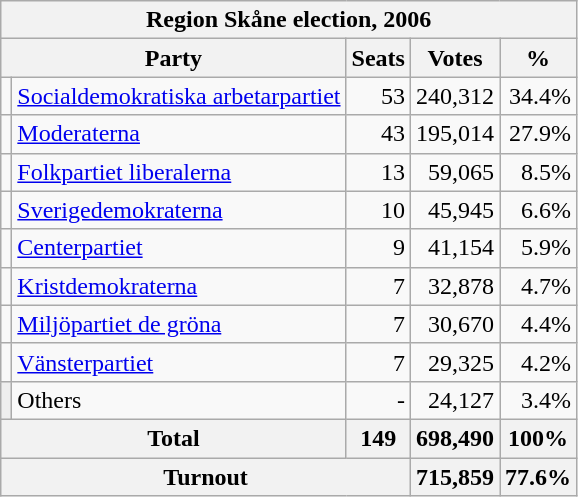<table class="wikitable">
<tr>
<th colspan=7>Region Skåne election, 2006</th>
</tr>
<tr>
<th colspan=2>Party</th>
<th>Seats</th>
<th>Votes</th>
<th>%</th>
</tr>
<tr>
<td bgcolor=></td>
<td><a href='#'>Socialdemokratiska arbetarpartiet</a></td>
<td align=right>53</td>
<td align=right>240,312</td>
<td align=right>34.4%</td>
</tr>
<tr>
<td bgcolor=></td>
<td><a href='#'>Moderaterna</a></td>
<td align=right>43</td>
<td align=right>195,014</td>
<td align=right>27.9%</td>
</tr>
<tr>
<td bgcolor=></td>
<td><a href='#'>Folkpartiet liberalerna</a></td>
<td align=right>13</td>
<td align=right>59,065</td>
<td align=right>8.5%</td>
</tr>
<tr>
<td bgcolor=></td>
<td><a href='#'>Sverigedemokraterna</a></td>
<td align=right>10</td>
<td align=right>45,945</td>
<td align=right>6.6%</td>
</tr>
<tr>
<td bgcolor=></td>
<td><a href='#'>Centerpartiet</a></td>
<td align=right>9</td>
<td align=right>41,154</td>
<td align=right>5.9%</td>
</tr>
<tr>
<td bgcolor=></td>
<td><a href='#'>Kristdemokraterna</a></td>
<td align=right>7</td>
<td align=right>32,878</td>
<td align=right>4.7%</td>
</tr>
<tr>
<td bgcolor=></td>
<td><a href='#'>Miljöpartiet de gröna</a></td>
<td align=right>7</td>
<td align=right>30,670</td>
<td align=right>4.4%</td>
</tr>
<tr>
<td bgcolor=></td>
<td><a href='#'>Vänsterpartiet</a></td>
<td align=right>7</td>
<td align=right>29,325</td>
<td align=right>4.2%</td>
</tr>
<tr>
<td bgcolor=#eeeeee></td>
<td>Others</td>
<td align=right>-</td>
<td align=right>24,127</td>
<td align=right>3.4%</td>
</tr>
<tr>
<th colspan=2>Total</th>
<th align=right>149</th>
<th align=right>698,490</th>
<th align=right>100%</th>
</tr>
<tr>
<th colspan=3>Turnout</th>
<th align=right>715,859</th>
<th align=right>77.6%</th>
</tr>
</table>
